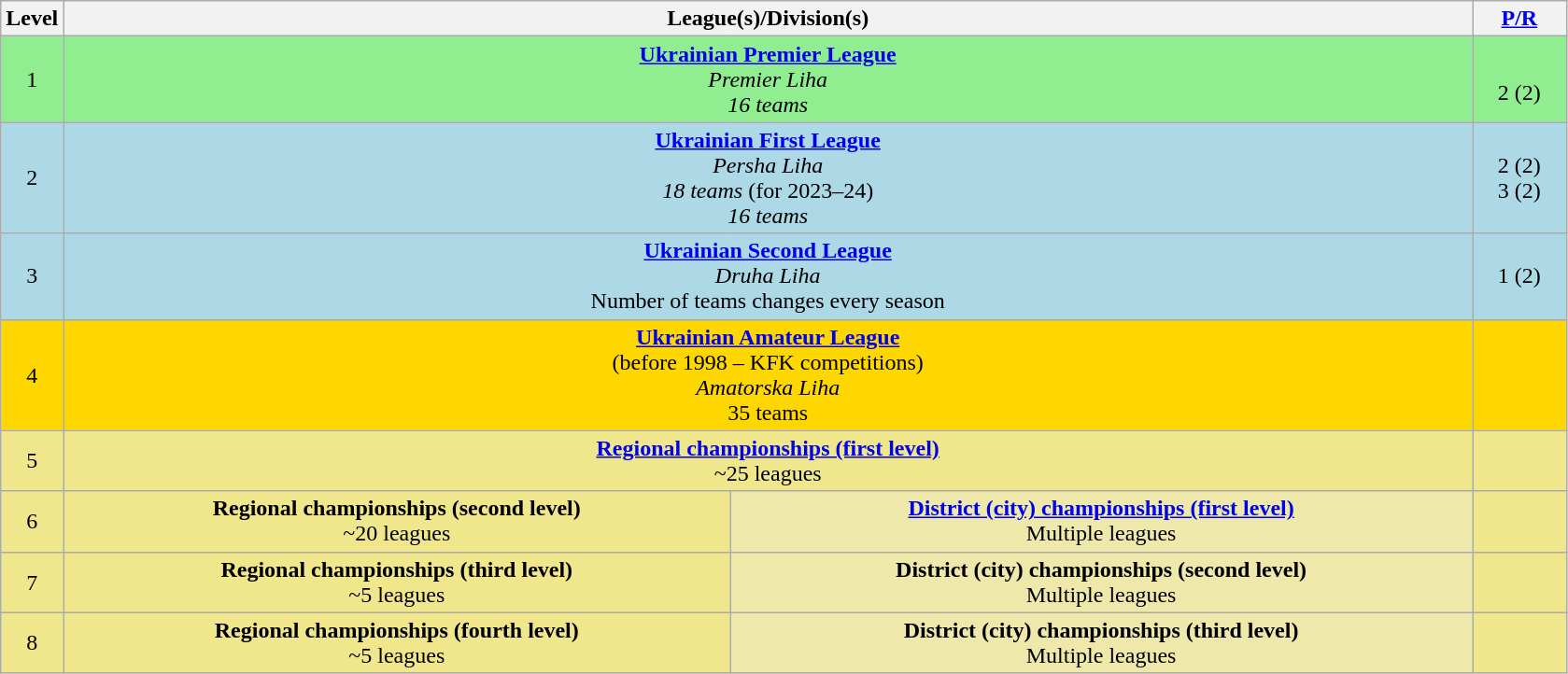<table class="wikitable" style="text-align:center">
<tr>
<th style="width:4%">Level</th>
<th colspan="2" style="width:90%">League(s)/Division(s)</th>
<th style="width:6%"><a href='#'>P/R</a></th>
</tr>
<tr bgcolor=lightgreen>
<td>1</td>
<td colspan="2"><strong><a href='#'>Ukrainian Premier League</a></strong><br><em>Premier Liha</em><br><em>16 teams</em></td>
<td><br> 2 (2)</td>
</tr>
<tr bgcolor=lightblue>
<td>2</td>
<td colspan="2"><strong><a href='#'>Ukrainian First League</a></strong><br><em>Persha Liha</em><br><em>18 teams</em> (for 2023–24)<br><em>16 teams</em></td>
<td> 2 (2)<br> 3 (2)</td>
</tr>
<tr bgcolor=lightblue>
<td>3</td>
<td colspan="2" bgcolor=lightblue><strong><a href='#'>Ukrainian Second League</a></strong><br><em>Druha Liha</em><br>Number of teams changes every season</td>
<td bgcolor=lightblue> 1 (2)<br></td>
</tr>
<tr bgcolor=gold>
<td>4</td>
<td colspan="2"><strong><a href='#'>Ukrainian Amateur League</a></strong><br>(before 1998 – KFK competitions)<br><em>Amatorska Liha</em><br>35 teams</td>
<td></td>
</tr>
<tr bgcolor=khaki>
<td>5</td>
<td colspan="2"><strong><a href='#'>Regional championships (first level)</a></strong><br>~25 leagues</td>
<td></td>
</tr>
<tr bgcolor=khaki>
<td>6</td>
<td><strong>Regional championships (second level)</strong><br>~20 leagues</td>
<td bgcolor=palegoldenrod><strong><a href='#'>District (city) championships (first level)</a></strong><br>Multiple leagues</td>
<td></td>
</tr>
<tr bgcolor=khaki>
<td>7</td>
<td><strong>Regional championships (third level)</strong><br>~5 leagues</td>
<td bgcolor=palegoldenrod><strong>District (city) championships (second level)</strong><br>Multiple leagues</td>
<td></td>
</tr>
<tr bgcolor=khaki>
<td>8</td>
<td><strong>Regional championships (fourth level)</strong><br>~5 leagues</td>
<td bgcolor=palegoldenrod><strong>District (city) championships (third level)</strong><br>Multiple leagues</td>
<td></td>
</tr>
</table>
